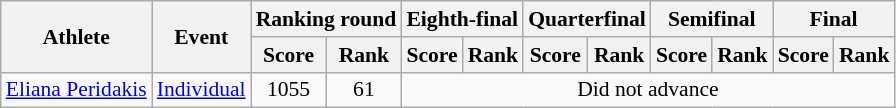<table class="wikitable" style="font-size:90%">
<tr>
<th rowspan="2">Athlete</th>
<th rowspan="2">Event</th>
<th colspan="2">Ranking round</th>
<th colspan="2">Eighth-final</th>
<th colspan="2">Quarterfinal</th>
<th colspan="2">Semifinal</th>
<th colspan="2">Final</th>
</tr>
<tr>
<th>Score</th>
<th>Rank</th>
<th>Score</th>
<th>Rank</th>
<th>Score</th>
<th>Rank</th>
<th>Score</th>
<th>Rank</th>
<th>Score</th>
<th>Rank</th>
</tr>
<tr>
<td><a href='#'>Eliana Peridakis</a></td>
<td><a href='#'>Individual</a></td>
<td align=center>1055</td>
<td align=center>61</td>
<td colspan=8  align=center>Did not advance</td>
</tr>
</table>
